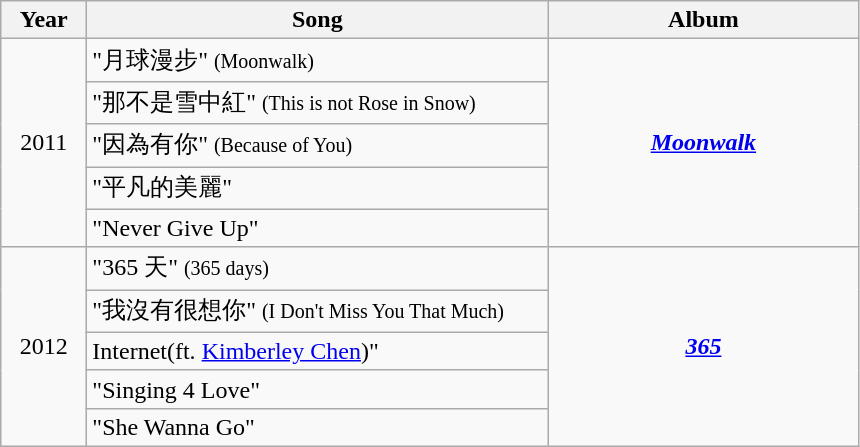<table class="wikitable">
<tr>
<th style="width:50px;">Year</th>
<th style="width:300px;">Song</th>
<th style="width:200px;">Album</th>
</tr>
<tr>
<td rowspan=5 style="text-align:center">2011</td>
<td>"月球漫步" <small> (Moonwalk) </small></td>
<td rowspan=5 style="text-align:center"><strong><em><a href='#'>Moonwalk</a></em></strong></td>
</tr>
<tr>
<td>"那不是雪中紅" <small> (This is not Rose in Snow)</small></td>
</tr>
<tr>
<td>"因為有你" <small>(Because of You)</small></td>
</tr>
<tr>
<td>"平凡的美麗"</td>
</tr>
<tr>
<td>"Never Give Up"</td>
</tr>
<tr>
<td rowspan=5 style="text-align:center">2012</td>
<td>"365 天" <small> (365 days) </small></td>
<td rowspan=5 style="text-align:center"><strong><em><a href='#'>365</a></em></strong></td>
</tr>
<tr>
<td>"我沒有很想你" <small>(I Don't Miss You That Much)</small></td>
</tr>
<tr>
<td>Internet(ft. <a href='#'>Kimberley Chen</a>)"</td>
</tr>
<tr>
<td>"Singing 4 Love"</td>
</tr>
<tr>
<td>"She Wanna Go"</td>
</tr>
</table>
